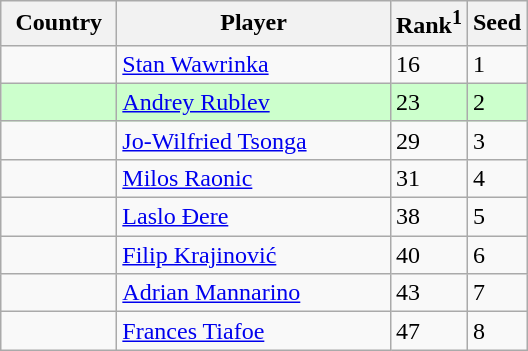<table class="sortable wikitable">
<tr>
<th width="70">Country</th>
<th width="175">Player</th>
<th>Rank<sup>1</sup></th>
<th>Seed</th>
</tr>
<tr>
<td></td>
<td><a href='#'>Stan Wawrinka</a></td>
<td>16</td>
<td>1</td>
</tr>
<tr style="background:#cfc;">
<td></td>
<td><a href='#'>Andrey Rublev</a></td>
<td>23</td>
<td>2</td>
</tr>
<tr>
<td></td>
<td><a href='#'>Jo-Wilfried Tsonga</a></td>
<td>29</td>
<td>3</td>
</tr>
<tr>
<td></td>
<td><a href='#'>Milos Raonic</a></td>
<td>31</td>
<td>4</td>
</tr>
<tr>
<td></td>
<td><a href='#'>Laslo Đere</a></td>
<td>38</td>
<td>5</td>
</tr>
<tr>
<td></td>
<td><a href='#'>Filip Krajinović</a></td>
<td>40</td>
<td>6</td>
</tr>
<tr>
<td></td>
<td><a href='#'>Adrian Mannarino</a></td>
<td>43</td>
<td>7</td>
</tr>
<tr>
<td></td>
<td><a href='#'>Frances Tiafoe</a></td>
<td>47</td>
<td>8</td>
</tr>
</table>
